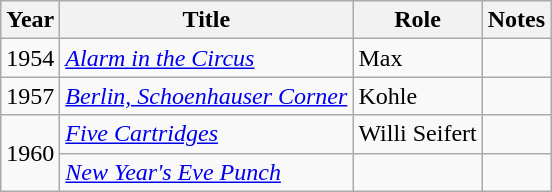<table class="wikitable sortable">
<tr>
<th>Year</th>
<th>Title</th>
<th>Role</th>
<th class="unsortable">Notes</th>
</tr>
<tr>
<td>1954</td>
<td><em><a href='#'>Alarm in the Circus</a></em></td>
<td>Max</td>
<td></td>
</tr>
<tr>
<td>1957</td>
<td><em><a href='#'>Berlin, Schoenhauser Corner</a></em></td>
<td>Kohle</td>
<td></td>
</tr>
<tr>
<td rowspan=2>1960</td>
<td><em><a href='#'>Five Cartridges</a></em></td>
<td>Willi Seifert</td>
<td></td>
</tr>
<tr>
<td><em><a href='#'>New Year's Eve Punch</a></em></td>
<td></td>
<td></td>
</tr>
</table>
